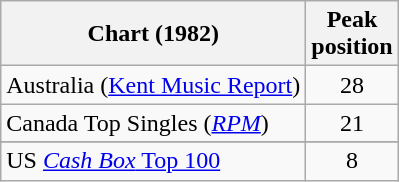<table class="wikitable sortable">
<tr>
<th>Chart (1982)</th>
<th>Peak<br>position</th>
</tr>
<tr>
<td>Australia (<a href='#'>Kent Music Report</a>)</td>
<td align="center">28</td>
</tr>
<tr>
<td>Canada Top Singles (<em><a href='#'>RPM</a></em>)</td>
<td style="text-align:center;">21</td>
</tr>
<tr>
</tr>
<tr>
</tr>
<tr>
</tr>
<tr>
</tr>
<tr>
<td>US <a href='#'><em>Cash Box</em> Top 100</a></td>
<td align="center">8</td>
</tr>
</table>
